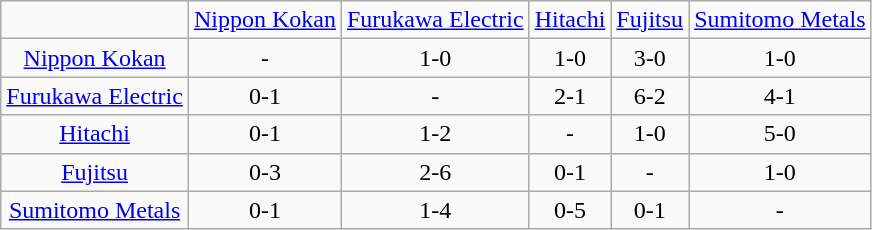<table class="wikitable">
<tr align=center>
<td></td>
<td><a href='#'>Nippon Kokan</a></td>
<td><a href='#'>Furukawa Electric</a></td>
<td><a href='#'>Hitachi</a></td>
<td><a href='#'>Fujitsu</a></td>
<td><a href='#'>Sumitomo Metals</a></td>
</tr>
<tr align=center>
<td><a href='#'>Nippon Kokan</a></td>
<td>-</td>
<td>1-0</td>
<td>1-0</td>
<td>3-0</td>
<td>1-0</td>
</tr>
<tr align=center>
<td><a href='#'>Furukawa Electric</a></td>
<td>0-1</td>
<td>-</td>
<td>2-1</td>
<td>6-2</td>
<td>4-1</td>
</tr>
<tr align=center>
<td><a href='#'>Hitachi</a></td>
<td>0-1</td>
<td>1-2</td>
<td>-</td>
<td>1-0</td>
<td>5-0</td>
</tr>
<tr align=center>
<td><a href='#'>Fujitsu</a></td>
<td>0-3</td>
<td>2-6</td>
<td>0-1</td>
<td>-</td>
<td>1-0</td>
</tr>
<tr align=center>
<td><a href='#'>Sumitomo Metals</a></td>
<td>0-1</td>
<td>1-4</td>
<td>0-5</td>
<td>0-1</td>
<td>-</td>
</tr>
</table>
